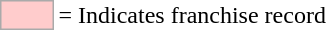<table>
<tr>
<td style="background:#ffcccc; border:1px solid #aaa; width:2em;"></td>
<td>= Indicates franchise record</td>
</tr>
</table>
